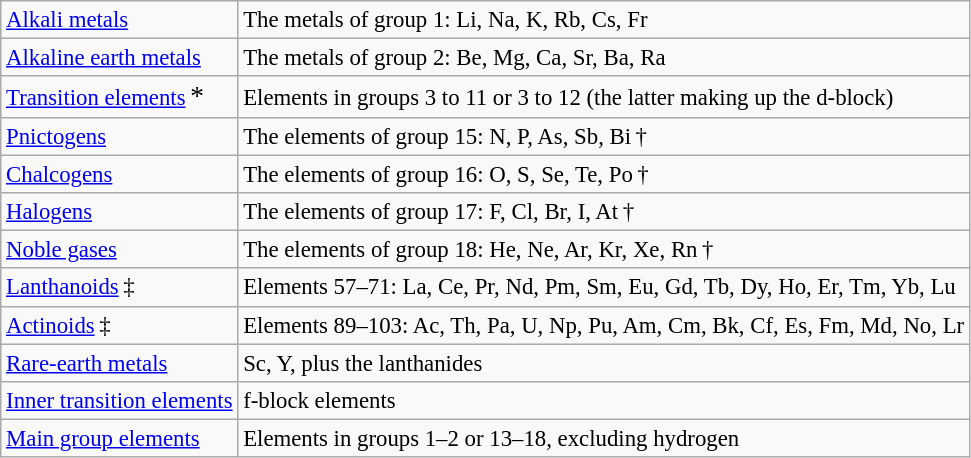<table class="wikitable" style="font-size: 95%">
<tr>
<td><a href='#'>Alkali metals</a></td>
<td>The metals of group 1: Li, Na, K, Rb, Cs, Fr</td>
</tr>
<tr>
<td><a href='#'>Alkaline earth metals</a></td>
<td>The metals of group 2: Be, Mg, Ca, Sr, Ba, Ra</td>
</tr>
<tr>
<td><a href='#'>Transition elements</a> <big>*</big></td>
<td>Elements in groups 3 to 11 or 3 to 12 (the latter making up the d-block)</td>
</tr>
<tr>
<td><a href='#'>Pnictogens</a></td>
<td>The elements of group 15: N, P, As, Sb, Bi †</td>
</tr>
<tr>
<td><a href='#'>Chalcogens</a></td>
<td>The elements of group 16: O, S, Se, Te, Po †</td>
</tr>
<tr>
<td><a href='#'>Halogens</a></td>
<td>The elements of group 17: F, Cl, Br, I, At †</td>
</tr>
<tr>
<td><a href='#'>Noble gases</a></td>
<td>The elements of group 18: He, Ne, Ar, Kr, Xe, Rn †</td>
</tr>
<tr>
<td><a href='#'>Lanthanoids</a> ‡</td>
<td>Elements 57–71: La, Ce, Pr, Nd, Pm, Sm, Eu, Gd, Tb, Dy, Ho, Er, Tm, Yb, Lu</td>
</tr>
<tr>
<td><a href='#'>Actinoids</a> ‡</td>
<td>Elements 89–103: Ac, Th, Pa, U, Np, Pu, Am, Cm, Bk, Cf, Es, Fm, Md, No, Lr</td>
</tr>
<tr>
<td><a href='#'>Rare-earth metals</a></td>
<td>Sc, Y, plus the lanthanides</td>
</tr>
<tr>
<td><a href='#'>Inner transition elements</a></td>
<td>f-block elements</td>
</tr>
<tr>
<td><a href='#'>Main group elements</a></td>
<td>Elements in groups 1–2 or 13–18, excluding hydrogen</td>
</tr>
</table>
